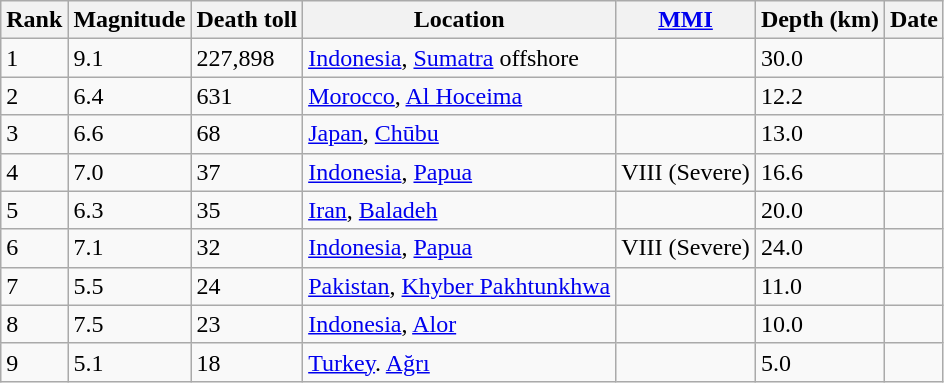<table class="sortable wikitable" style="font-size:100%;">
<tr>
<th>Rank</th>
<th>Magnitude</th>
<th>Death toll</th>
<th>Location</th>
<th><a href='#'>MMI</a></th>
<th>Depth (km)</th>
<th>Date</th>
</tr>
<tr>
<td>1</td>
<td>9.1</td>
<td>227,898</td>
<td> <a href='#'>Indonesia</a>, <a href='#'>Sumatra</a> offshore</td>
<td></td>
<td>30.0</td>
<td></td>
</tr>
<tr>
<td>2</td>
<td>6.4</td>
<td>631</td>
<td> <a href='#'>Morocco</a>, <a href='#'>Al Hoceima</a></td>
<td></td>
<td>12.2</td>
<td></td>
</tr>
<tr>
<td>3</td>
<td>6.6</td>
<td>68</td>
<td> <a href='#'>Japan</a>, <a href='#'>Chūbu</a></td>
<td></td>
<td>13.0</td>
<td></td>
</tr>
<tr>
<td>4</td>
<td>7.0</td>
<td>37</td>
<td> <a href='#'>Indonesia</a>, <a href='#'>Papua</a></td>
<td>VIII (Severe)</td>
<td>16.6</td>
<td></td>
</tr>
<tr>
<td>5</td>
<td>6.3</td>
<td>35</td>
<td> <a href='#'>Iran</a>, <a href='#'>Baladeh</a></td>
<td></td>
<td>20.0</td>
<td></td>
</tr>
<tr>
<td>6</td>
<td>7.1</td>
<td>32</td>
<td> <a href='#'>Indonesia</a>, <a href='#'>Papua</a></td>
<td>VIII (Severe)</td>
<td>24.0</td>
<td></td>
</tr>
<tr>
<td>7</td>
<td>5.5</td>
<td>24</td>
<td> <a href='#'>Pakistan</a>, <a href='#'>Khyber Pakhtunkhwa</a></td>
<td></td>
<td>11.0</td>
<td></td>
</tr>
<tr>
<td>8</td>
<td>7.5</td>
<td>23</td>
<td> <a href='#'>Indonesia</a>, <a href='#'>Alor</a></td>
<td></td>
<td>10.0</td>
<td></td>
</tr>
<tr>
<td>9</td>
<td>5.1</td>
<td>18</td>
<td> <a href='#'>Turkey</a>. <a href='#'>Ağrı</a></td>
<td></td>
<td>5.0</td>
<td></td>
</tr>
</table>
